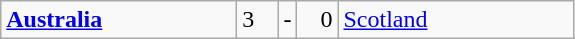<table class="wikitable">
<tr>
<td width=150> <strong><a href='#'>Australia</a></strong></td>
<td style="width:20px; text-align:left;">3</td>
<td>-</td>
<td style="width:20px; text-align:right;">0</td>
<td width=150> <a href='#'>Scotland</a></td>
</tr>
</table>
